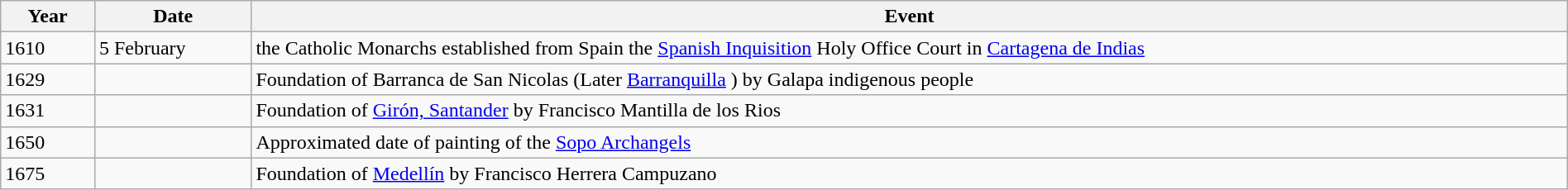<table class="wikitable" style="width:100%;">
<tr>
<th style="width:6%">Year</th>
<th style="width:10%">Date</th>
<th>Event</th>
</tr>
<tr>
<td>1610</td>
<td>5 February</td>
<td>the Catholic Monarchs established from Spain the <a href='#'>Spanish Inquisition</a> Holy Office Court in <a href='#'>Cartagena de Indias</a></td>
</tr>
<tr>
<td>1629</td>
<td></td>
<td>Foundation of Barranca de San Nicolas (Later <a href='#'>Barranquilla</a> ) by Galapa indigenous people</td>
</tr>
<tr>
<td>1631</td>
<td></td>
<td>Foundation of <a href='#'>Girón, Santander</a> by Francisco Mantilla de los Rios</td>
</tr>
<tr>
<td>1650</td>
<td></td>
<td>Approximated date of painting of the <a href='#'>Sopo Archangels</a></td>
</tr>
<tr>
<td>1675</td>
<td></td>
<td>Foundation of <a href='#'>Medellín</a> by Francisco Herrera Campuzano</td>
</tr>
</table>
